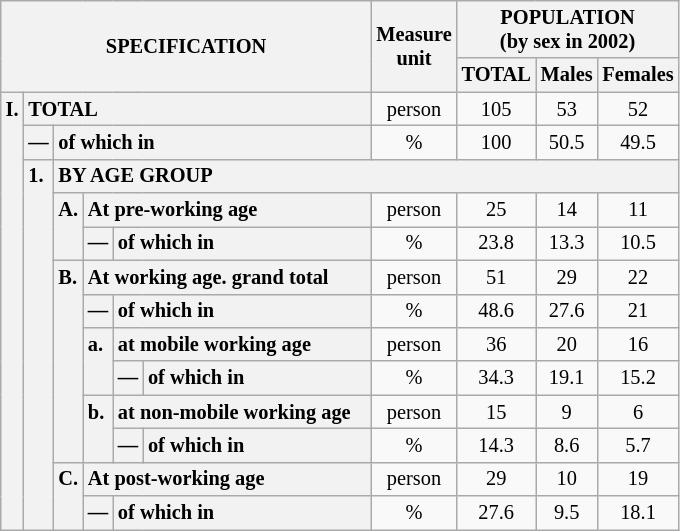<table class="wikitable" style="font-size:85%; text-align:center">
<tr>
<th rowspan="2" colspan="6">SPECIFICATION</th>
<th rowspan="2">Measure<br> unit</th>
<th colspan="3" rowspan="1">POPULATION<br> (by sex in 2002)</th>
</tr>
<tr>
<th>TOTAL</th>
<th>Males</th>
<th>Females</th>
</tr>
<tr>
<th style="text-align:left" valign="top" rowspan="13">I.</th>
<th style="text-align:left" colspan="5">TOTAL</th>
<td>person</td>
<td>105</td>
<td>53</td>
<td>52</td>
</tr>
<tr>
<th style="text-align:left" valign="top">—</th>
<th style="text-align:left" colspan="4">of which in</th>
<td>%</td>
<td>100</td>
<td>50.5</td>
<td>49.5</td>
</tr>
<tr>
<th style="text-align:left" valign="top" rowspan="11">1.</th>
<th style="text-align:left" colspan="19">BY AGE GROUP</th>
</tr>
<tr>
<th style="text-align:left" valign="top" rowspan="2">A.</th>
<th style="text-align:left" colspan="3">At pre-working age</th>
<td>person</td>
<td>25</td>
<td>14</td>
<td>11</td>
</tr>
<tr>
<th style="text-align:left" valign="top">—</th>
<th style="text-align:left" valign="top" colspan="2">of which in</th>
<td>%</td>
<td>23.8</td>
<td>13.3</td>
<td>10.5</td>
</tr>
<tr>
<th style="text-align:left" valign="top" rowspan="6">B.</th>
<th style="text-align:left" colspan="3">At working age. grand total</th>
<td>person</td>
<td>51</td>
<td>29</td>
<td>22</td>
</tr>
<tr>
<th style="text-align:left" valign="top">—</th>
<th style="text-align:left" valign="top" colspan="2">of which in</th>
<td>%</td>
<td>48.6</td>
<td>27.6</td>
<td>21</td>
</tr>
<tr>
<th style="text-align:left" valign="top" rowspan="2">a.</th>
<th style="text-align:left" colspan="2">at mobile working age</th>
<td>person</td>
<td>36</td>
<td>20</td>
<td>16</td>
</tr>
<tr>
<th style="text-align:left" valign="top">—</th>
<th style="text-align:left" valign="top" colspan="1">of which in                        </th>
<td>%</td>
<td>34.3</td>
<td>19.1</td>
<td>15.2</td>
</tr>
<tr>
<th style="text-align:left" valign="top" rowspan="2">b.</th>
<th style="text-align:left" colspan="2">at non-mobile working age</th>
<td>person</td>
<td>15</td>
<td>9</td>
<td>6</td>
</tr>
<tr>
<th style="text-align:left" valign="top">—</th>
<th style="text-align:left" valign="top" colspan="1">of which in                        </th>
<td>%</td>
<td>14.3</td>
<td>8.6</td>
<td>5.7</td>
</tr>
<tr>
<th style="text-align:left" valign="top" rowspan="2">C.</th>
<th style="text-align:left" colspan="3">At post-working age</th>
<td>person</td>
<td>29</td>
<td>10</td>
<td>19</td>
</tr>
<tr>
<th style="text-align:left" valign="top">—</th>
<th style="text-align:left" valign="top" colspan="2">of which in</th>
<td>%</td>
<td>27.6</td>
<td>9.5</td>
<td>18.1</td>
</tr>
</table>
